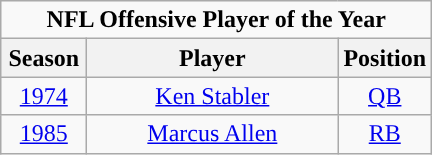<table class="wikitable sortable" style="text-align:center">
<tr>
<td colspan="3"><strong>NFL Offensive Player of the Year</strong></td>
</tr>
<tr>
<th style="width:50px; ">Season</th>
<th style="width:160px; ">Player</th>
<th style="width:50px; ">Position</th>
</tr>
<tr>
<td><a href='#'>1974</a></td>
<td><a href='#'>Ken Stabler</a></td>
<td><a href='#'>QB</a></td>
</tr>
<tr>
<td><a href='#'>1985</a></td>
<td><a href='#'>Marcus Allen</a></td>
<td><a href='#'>RB</a></td>
</tr>
</table>
